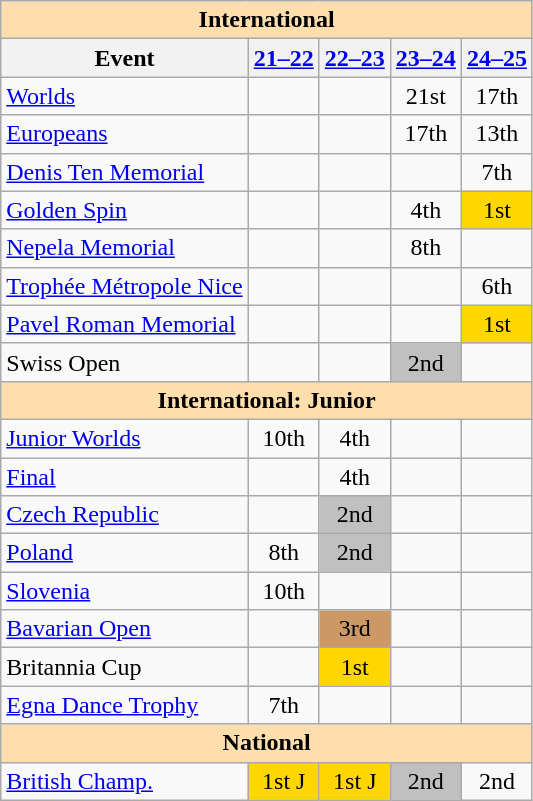<table class="wikitable" style="text-align:center">
<tr>
<th colspan="5" style="background-color: #ffdead; " align="center">International </th>
</tr>
<tr>
<th>Event</th>
<th><a href='#'>21–22</a></th>
<th><a href='#'>22–23</a></th>
<th><a href='#'>23–24</a></th>
<th><a href='#'>24–25</a></th>
</tr>
<tr>
<td align=left><a href='#'>Worlds</a></td>
<td></td>
<td></td>
<td>21st</td>
<td>17th</td>
</tr>
<tr>
<td align=left><a href='#'>Europeans</a></td>
<td></td>
<td></td>
<td>17th</td>
<td>13th</td>
</tr>
<tr>
<td align=left> <a href='#'>Denis Ten Memorial</a></td>
<td></td>
<td></td>
<td></td>
<td>7th</td>
</tr>
<tr>
<td align=left> <a href='#'>Golden Spin</a></td>
<td></td>
<td></td>
<td>4th</td>
<td bgcolor=gold>1st</td>
</tr>
<tr>
<td align=left> <a href='#'>Nepela Memorial</a></td>
<td></td>
<td></td>
<td>8th</td>
<td></td>
</tr>
<tr>
<td align=left> <a href='#'>Trophée Métropole Nice</a></td>
<td></td>
<td></td>
<td></td>
<td>6th</td>
</tr>
<tr>
<td align="left"><a href='#'>Pavel Roman Memorial</a></td>
<td></td>
<td></td>
<td></td>
<td bgcolor=gold>1st</td>
</tr>
<tr>
<td align="left">Swiss Open</td>
<td></td>
<td></td>
<td bgcolor="silver">2nd</td>
<td></td>
</tr>
<tr>
<th colspan="5" style="background-color: #ffdead; " align="center">International: Junior </th>
</tr>
<tr>
<td align="left"><a href='#'>Junior Worlds</a></td>
<td>10th</td>
<td>4th</td>
<td></td>
<td></td>
</tr>
<tr>
<td align="left"> <a href='#'>Final</a></td>
<td></td>
<td>4th</td>
<td></td>
<td></td>
</tr>
<tr>
<td align="left"> <a href='#'>Czech Republic</a></td>
<td></td>
<td bgcolor="silver">2nd</td>
<td></td>
<td></td>
</tr>
<tr>
<td align="left"> <a href='#'>Poland</a></td>
<td>8th</td>
<td bgcolor="silver">2nd</td>
<td></td>
<td></td>
</tr>
<tr>
<td align="left"> <a href='#'>Slovenia</a></td>
<td>10th</td>
<td></td>
<td></td>
<td></td>
</tr>
<tr>
<td align="left"><a href='#'>Bavarian Open</a></td>
<td></td>
<td bgcolor="cc9966">3rd</td>
<td></td>
<td></td>
</tr>
<tr>
<td align="left">Britannia Cup</td>
<td></td>
<td bgcolor="gold">1st</td>
<td></td>
<td></td>
</tr>
<tr>
<td align="left"><a href='#'>Egna Dance Trophy</a></td>
<td>7th</td>
<td></td>
<td></td>
<td></td>
</tr>
<tr>
<th colspan="5" style="background-color: #ffdead; " align="center">National</th>
</tr>
<tr>
<td align="left"><a href='#'>British Champ.</a></td>
<td bgcolor="gold">1st J</td>
<td bgcolor="gold">1st J</td>
<td bgcolor="silver">2nd</td>
<td>2nd</td>
</tr>
</table>
